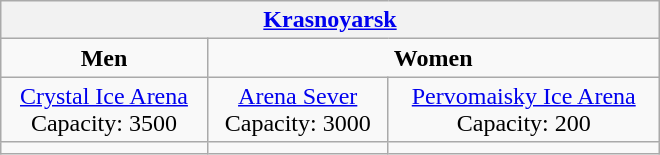<table class="wikitable" style="text-align:center;" width=440px>
<tr>
<th colspan=3><a href='#'>Krasnoyarsk</a></th>
</tr>
<tr>
<td><strong>Men</strong></td>
<td colspan=2 width=220px><strong>Women</strong></td>
</tr>
<tr>
<td><a href='#'>Crystal Ice Arena</a><br>Capacity: 3500</td>
<td><a href='#'>Arena Sever</a><br>Capacity: 3000</td>
<td><a href='#'>Pervomaisky Ice Arena</a><br>Capacity: 200</td>
</tr>
<tr>
<td></td>
<td></td>
<td></td>
</tr>
</table>
